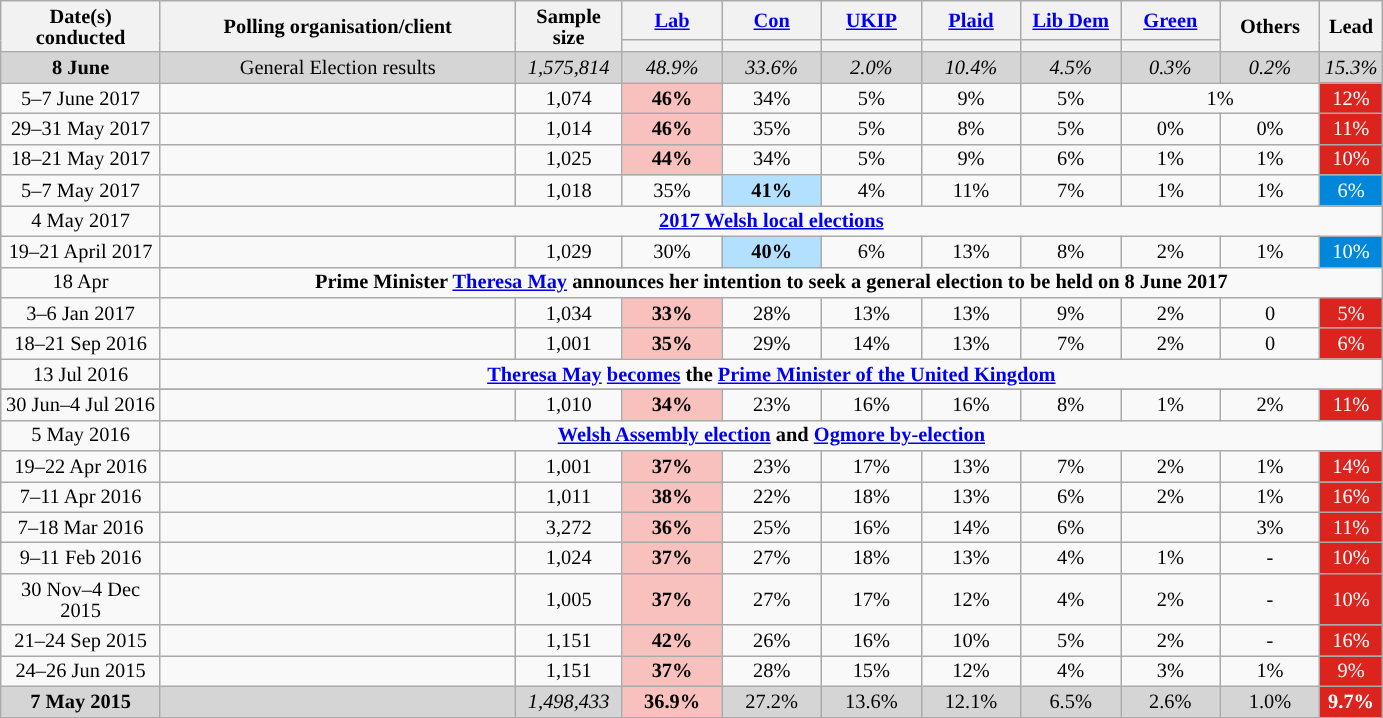<table class="wikitable sortable collapsible" style="text-align:center;font-size:85%;line-height:14px">
<tr>
<th style="width:100px;" rowspan="2">Date(s)<br>conducted</th>
<th style="width:230px;" rowspan="2">Polling organisation/client</th>
<th style="width:65px;" rowspan="2">Sample size</th>
<th style="width:60px;" class="unsortable"><a href='#'>Lab</a></th>
<th style="width:60px;" class="unsortable"><a href='#'>Con</a></th>
<th style="width:60px;" class="unsortable"><a href='#'>UKIP</a></th>
<th style="width:60px;" class="unsortable"><a href='#'>Plaid</a></th>
<th style="width:60px;" class="unsortable"><a href='#'>Lib Dem</a></th>
<th style="width:60px;" class="unsortable"><a href='#'>Green</a></th>
<th style="width:60px;" rowspan="2" class="unsortable">Others</th>
<th class="unsortable" style="width:20px;" rowspan="2">Lead</th>
</tr>
<tr>
<th class="unsortable" style="color:inherit;background:"></th>
<th class="unsortable" style="color:inherit;background:"></th>
<th class="unsortable" style="color:inherit;background:"></th>
<th class="unsortable" style="color:inherit;background:"></th>
<th class="unsortable" style="color:inherit;background:"></th>
<th class="unsortable" style="color:inherit;background:"></th>
</tr>
<tr>
<td style="background:#D5D5D5"><strong>8 June</strong></td>
<td style="background:#D5D5D5">General Election results</td>
<td style="background:#D5D5D5"><em> 1,575,814</em></td>
<td style="background:#D5D5D5"><em>48.9%</em></td>
<td style="background:#D5D5D5"><em>33.6%</em></td>
<td style="background:#D5D5D5"><em>2.0%</em></td>
<td style="background:#D5D5D5"><em>10.4%</em></td>
<td style="background:#D5D5D5"><em>4.5%</em></td>
<td style="background:#D5D5D5"><em>0.3%</em></td>
<td style="background:#D5D5D5"><em>0.2%</em></td>
<td style="background:#D5D5D5"><em>15.3%</em></td>
</tr>
<tr>
<td>5–7 June 2017</td>
<td></td>
<td>1,074</td>
<td style="background:#F8C1BE"><strong>46%</strong></td>
<td>34%</td>
<td>5%</td>
<td>9%</td>
<td>5%</td>
<td colspan="2">1%</td>
<td style="background:#dc241f; color:white;">12%</td>
</tr>
<tr>
<td>29–31 May 2017</td>
<td></td>
<td>1,014</td>
<td style="background:#F8C1BE"><strong>46%</strong></td>
<td>35%</td>
<td>5%</td>
<td>8%</td>
<td>5%</td>
<td>0%</td>
<td>0%</td>
<td style="background:#dc241f; color:white;">11%</td>
</tr>
<tr>
<td>18–21 May 2017</td>
<td></td>
<td>1,025</td>
<td style="background:#F8C1BE"><strong>44%</strong></td>
<td>34%</td>
<td>5%</td>
<td>9%</td>
<td>6%</td>
<td>1%</td>
<td>1%</td>
<td style="background:#dc241f; color:white;">10%</td>
</tr>
<tr>
<td>5–7 May 2017</td>
<td></td>
<td>1,018</td>
<td>35%</td>
<td style="background:#B3E0FF"><strong>41%</strong></td>
<td>4%</td>
<td>11%</td>
<td>7%</td>
<td>1%</td>
<td>1%</td>
<td style="background:#0087DC; color:white;">6%</td>
</tr>
<tr>
<td>4 May 2017</td>
<td colspan="10"><strong><a href='#'>2017 Welsh local elections</a></strong></td>
</tr>
<tr>
<td>19–21 April 2017</td>
<td></td>
<td>1,029</td>
<td>30%</td>
<td style="background:#B3E0FF"><strong>40%</strong></td>
<td>6%</td>
<td>13%</td>
<td>8%</td>
<td>2%</td>
<td>1%</td>
<td style="background:#0087DC; color:white;">10%</td>
</tr>
<tr>
<td>18 Apr</td>
<td colspan="10"><strong>Prime Minister <a href='#'>Theresa May</a> announces her intention to seek a general election to be held on 8 June 2017</strong></td>
</tr>
<tr>
<td>3–6 Jan 2017</td>
<td></td>
<td>1,034</td>
<td style="background:#F8C1BE"><strong>33%</strong></td>
<td>28%</td>
<td>13%</td>
<td>13%</td>
<td>9%</td>
<td>2%</td>
<td>0</td>
<td style="background:#dc241f; color:white;">5%</td>
</tr>
<tr>
<td>18–21 Sep 2016</td>
<td></td>
<td>1,001</td>
<td style="background:#F8C1BE"><strong>35%</strong></td>
<td>29%</td>
<td>14%</td>
<td>13%</td>
<td>7%</td>
<td>2%</td>
<td>0</td>
<td style="background:#dc241f; color:white;">6%</td>
</tr>
<tr>
<td>13 Jul 2016</td>
<td colspan="10"><strong><a href='#'>Theresa May</a> <a href='#'>becomes</a> the <a href='#'>Prime Minister of the United Kingdom</a></strong></td>
</tr>
<tr>
</tr>
<tr>
<td>30 Jun–4 Jul 2016</td>
<td></td>
<td>1,010</td>
<td style="background:#F8C1BE"><strong>34%</strong></td>
<td>23%</td>
<td>16%</td>
<td>16%</td>
<td>8%</td>
<td>1%</td>
<td>2%</td>
<td style="background:#dc241f; color:white;">11%</td>
</tr>
<tr>
<td>5 May 2016</td>
<td colspan="10"><strong><a href='#'>Welsh Assembly election</a> and <a href='#'>Ogmore by-election</a></strong></td>
</tr>
<tr>
<td>19–22 Apr 2016</td>
<td></td>
<td>1,001</td>
<td style="background:#F8C1BE"><strong>37%</strong></td>
<td>23%</td>
<td>17%</td>
<td>13%</td>
<td>7%</td>
<td>2%</td>
<td>1%</td>
<td style="background:#dc241f; color:white;">14%</td>
</tr>
<tr>
<td>7–11 Apr 2016</td>
<td></td>
<td>1,011</td>
<td style="background:#F8C1BE"><strong>38%</strong></td>
<td>22%</td>
<td>18%</td>
<td>13%</td>
<td>6%</td>
<td>2%</td>
<td>1%</td>
<td style="background:#dc241f; color:white;">16%</td>
</tr>
<tr>
<td>7–18 Mar 2016</td>
<td> </td>
<td>3,272</td>
<td style="background:#F8C1BE"><strong>36%</strong></td>
<td>25%</td>
<td>16%</td>
<td>14%</td>
<td>6%</td>
<td></td>
<td>3%</td>
<td style="background:#DC241F; color:white;">11%</td>
</tr>
<tr>
<td>9–11 Feb 2016</td>
<td></td>
<td>1,024</td>
<td style="background:#F8C1BE"><strong>37%</strong></td>
<td>27%</td>
<td>18%</td>
<td>13%</td>
<td>4%</td>
<td>1%</td>
<td>-</td>
<td style="background:#dc241f; color:white;">10%</td>
</tr>
<tr>
<td>30 Nov–4 Dec 2015</td>
<td></td>
<td>1,005</td>
<td style="background:#F8C1BE"><strong>37%</strong></td>
<td>27%</td>
<td>17%</td>
<td>12%</td>
<td>4%</td>
<td>2%</td>
<td>-</td>
<td style="background:#dc241f; color:white;">10%</td>
</tr>
<tr>
<td>21–24 Sep 2015</td>
<td></td>
<td>1,151</td>
<td style="background:#F8C1BE"><strong>42%</strong></td>
<td>26%</td>
<td>16%</td>
<td>10%</td>
<td>5%</td>
<td>2%</td>
<td>-</td>
<td style="background:#dc241f; color:white;">16%</td>
</tr>
<tr>
<td>24–26 Jun 2015</td>
<td></td>
<td>1,151</td>
<td style="background:#F8C1BE"><strong>37%</strong></td>
<td>28%</td>
<td>15%</td>
<td>12%</td>
<td>4%</td>
<td>3%</td>
<td>1%</td>
<td style="background:#dc241f; color:white;">9%</td>
</tr>
<tr>
<td style="background:#D5D5D5"><strong>7 May 2015</strong></td>
<td style="background:#D5D5D5"></td>
<td style="background:#D5D5D5"><em>1,498,433</em></td>
<td style="background:#F8C1BE"><strong>36.9%</strong></td>
<td style="background:#D5D5D5">27.2%</td>
<td style="background:#D5D5D5">13.6%</td>
<td style="background:#D5D5D5">12.1%</td>
<td style="background:#D5D5D5">6.5%</td>
<td style="background:#D5D5D5">2.6%</td>
<td style="background:#D5D5D5">1.0%</td>
<td style="background:#dc241f; color:white;"><strong>9.7%</strong></td>
</tr>
</table>
